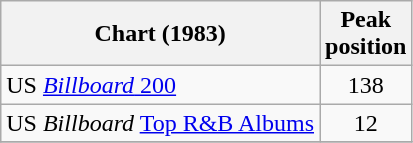<table class="wikitable sortable">
<tr>
<th>Chart (1983)</th>
<th>Peak<br>position</th>
</tr>
<tr>
<td>US <a href='#'><em>Billboard</em> 200</a></td>
<td style="text-align:center;">138</td>
</tr>
<tr>
<td>US <em>Billboard</em> <a href='#'>Top R&B Albums</a></td>
<td style="text-align:center;">12</td>
</tr>
<tr>
</tr>
</table>
